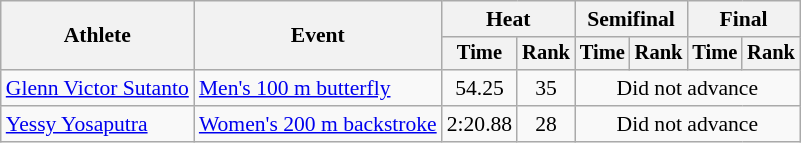<table class=wikitable style="font-size:90%">
<tr>
<th rowspan="2">Athlete</th>
<th rowspan="2">Event</th>
<th colspan="2">Heat</th>
<th colspan="2">Semifinal</th>
<th colspan="2">Final</th>
</tr>
<tr style="font-size:95%">
<th>Time</th>
<th>Rank</th>
<th>Time</th>
<th>Rank</th>
<th>Time</th>
<th>Rank</th>
</tr>
<tr align=center>
<td align=left><a href='#'>Glenn Victor Sutanto</a></td>
<td align=left><a href='#'>Men's 100 m butterfly</a></td>
<td>54.25</td>
<td>35</td>
<td colspan=4>Did not advance</td>
</tr>
<tr align=center>
<td align=left><a href='#'>Yessy Yosaputra</a></td>
<td align=left><a href='#'>Women's 200 m backstroke</a></td>
<td>2:20.88</td>
<td>28</td>
<td colspan=4>Did not advance</td>
</tr>
</table>
